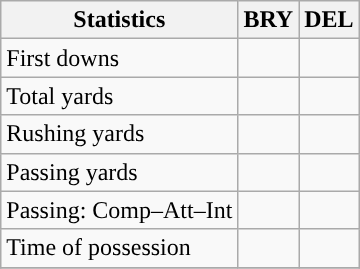<table class="wikitable" style="float: left;">
<tr>
<th>Statistics</th>
<th>BRY</th>
<th>DEL</th>
</tr>
<tr>
<td>First downs</td>
<td></td>
<td></td>
</tr>
<tr>
<td>Total yards</td>
<td></td>
<td></td>
</tr>
<tr>
<td>Rushing yards</td>
<td></td>
<td></td>
</tr>
<tr>
<td>Passing yards</td>
<td></td>
<td></td>
</tr>
<tr>
<td>Passing: Comp–Att–Int</td>
<td></td>
<td></td>
</tr>
<tr>
<td>Time of possession</td>
<td></td>
<td></td>
</tr>
<tr>
</tr>
</table>
